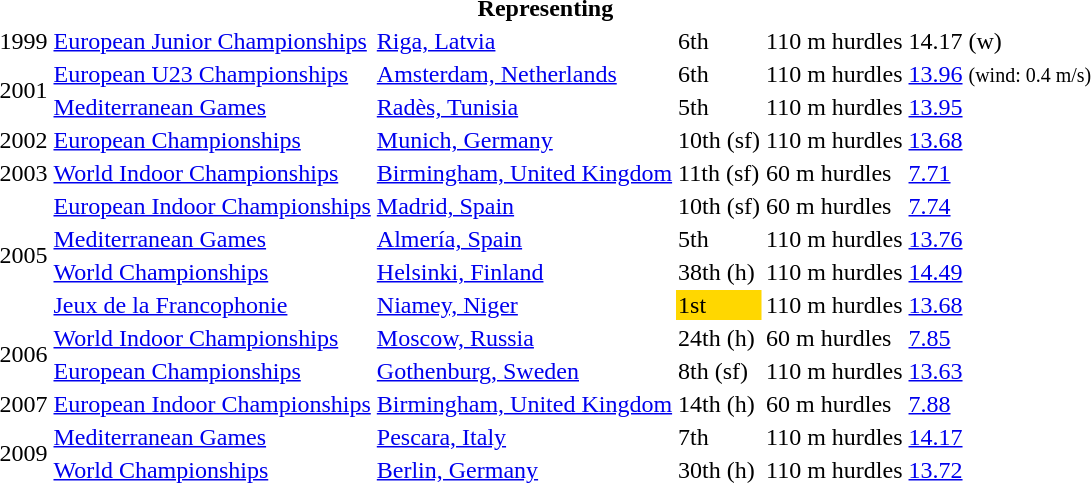<table>
<tr>
<th colspan="6">Representing </th>
</tr>
<tr>
<td>1999</td>
<td><a href='#'>European Junior Championships</a></td>
<td><a href='#'>Riga, Latvia</a></td>
<td>6th</td>
<td>110 m hurdles</td>
<td>14.17 (w)</td>
</tr>
<tr>
<td rowspan=2>2001</td>
<td><a href='#'>European U23 Championships</a></td>
<td><a href='#'>Amsterdam, Netherlands</a></td>
<td>6th</td>
<td>110 m hurdles</td>
<td><a href='#'>13.96</a> <small>(wind: 0.4 m/s)</small></td>
</tr>
<tr>
<td><a href='#'>Mediterranean Games</a></td>
<td><a href='#'>Radès, Tunisia</a></td>
<td>5th</td>
<td>110 m hurdles</td>
<td><a href='#'>13.95</a></td>
</tr>
<tr>
<td>2002</td>
<td><a href='#'>European Championships</a></td>
<td><a href='#'>Munich, Germany</a></td>
<td>10th (sf)</td>
<td>110 m hurdles</td>
<td><a href='#'>13.68</a></td>
</tr>
<tr>
<td>2003</td>
<td><a href='#'>World Indoor Championships</a></td>
<td><a href='#'>Birmingham, United Kingdom</a></td>
<td>11th (sf)</td>
<td>60 m hurdles</td>
<td><a href='#'>7.71</a></td>
</tr>
<tr>
<td rowspan=4>2005</td>
<td><a href='#'>European Indoor Championships</a></td>
<td><a href='#'>Madrid, Spain</a></td>
<td>10th (sf)</td>
<td>60 m hurdles</td>
<td><a href='#'>7.74</a></td>
</tr>
<tr>
<td><a href='#'>Mediterranean Games</a></td>
<td><a href='#'>Almería, Spain</a></td>
<td>5th</td>
<td>110 m hurdles</td>
<td><a href='#'>13.76</a></td>
</tr>
<tr>
<td><a href='#'>World Championships</a></td>
<td><a href='#'>Helsinki, Finland</a></td>
<td>38th (h)</td>
<td>110 m hurdles</td>
<td><a href='#'>14.49</a></td>
</tr>
<tr>
<td><a href='#'>Jeux de la Francophonie</a></td>
<td><a href='#'>Niamey, Niger</a></td>
<td bgcolor=gold>1st</td>
<td>110 m hurdles</td>
<td><a href='#'>13.68</a></td>
</tr>
<tr>
<td rowspan=2>2006</td>
<td><a href='#'>World Indoor Championships</a></td>
<td><a href='#'>Moscow, Russia</a></td>
<td>24th (h)</td>
<td>60 m hurdles</td>
<td><a href='#'>7.85</a></td>
</tr>
<tr>
<td><a href='#'>European Championships</a></td>
<td><a href='#'>Gothenburg, Sweden</a></td>
<td>8th (sf)</td>
<td>110 m hurdles</td>
<td><a href='#'>13.63</a></td>
</tr>
<tr>
<td>2007</td>
<td><a href='#'>European Indoor Championships</a></td>
<td><a href='#'>Birmingham, United Kingdom</a></td>
<td>14th (h)</td>
<td>60 m hurdles</td>
<td><a href='#'>7.88</a></td>
</tr>
<tr>
<td rowspan=2>2009</td>
<td><a href='#'>Mediterranean Games</a></td>
<td><a href='#'>Pescara, Italy</a></td>
<td>7th</td>
<td>110 m hurdles</td>
<td><a href='#'>14.17</a></td>
</tr>
<tr>
<td><a href='#'>World Championships</a></td>
<td><a href='#'>Berlin, Germany</a></td>
<td>30th (h)</td>
<td>110 m hurdles</td>
<td><a href='#'>13.72</a></td>
</tr>
</table>
